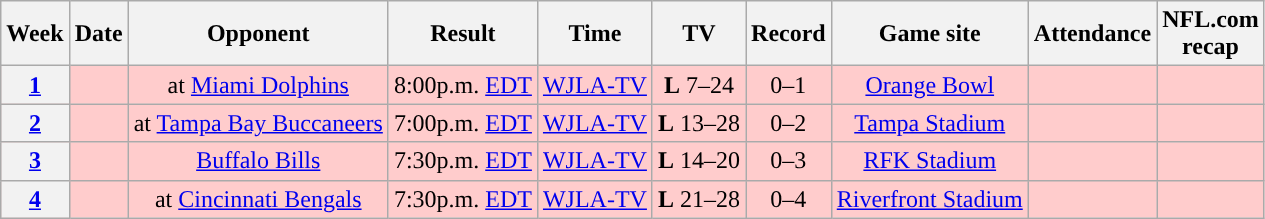<table class="wikitable" style="text-align:center">
<tr>
<th>Week</th>
<th>Date</th>
<th>Opponent</th>
<th>Result</th>
<th>Time</th>
<th>TV</th>
<th>Record</th>
<th>Game site</th>
<th>Attendance</th>
<th>NFL.com<br>recap</th>
</tr>
<tr style="text-align:center; background:#fcc;">
<th><a href='#'>1</a></th>
<td></td>
<td>at <a href='#'>Miami Dolphins</a></td>
<td>8:00p.m. <a href='#'>EDT</a></td>
<td><a href='#'>WJLA-TV</a></td>
<td><strong>L</strong>  7–24</td>
<td>0–1</td>
<td><a href='#'>Orange Bowl</a></td>
<td></td>
<td></td>
</tr>
<tr style="text-align:center; background:#fcc;">
<th><a href='#'>2</a></th>
<td></td>
<td>at <a href='#'>Tampa Bay Buccaneers</a></td>
<td>7:00p.m. <a href='#'>EDT</a></td>
<td><a href='#'>WJLA-TV</a></td>
<td><strong>L</strong> 13–28</td>
<td>0–2</td>
<td><a href='#'>Tampa Stadium</a></td>
<td></td>
<td></td>
</tr>
<tr style="text-align:center; background:#fcc;">
<th><a href='#'>3</a></th>
<td></td>
<td><a href='#'>Buffalo Bills</a></td>
<td>7:30p.m. <a href='#'>EDT</a></td>
<td><a href='#'>WJLA-TV</a></td>
<td><strong>L</strong> 14–20</td>
<td>0–3</td>
<td><a href='#'>RFK Stadium</a></td>
<td></td>
<td></td>
</tr>
<tr style="text-align:center; background:#fcc;">
<th><a href='#'>4</a></th>
<td></td>
<td>at <a href='#'>Cincinnati Bengals</a></td>
<td>7:30p.m. <a href='#'>EDT</a></td>
<td><a href='#'>WJLA-TV</a></td>
<td><strong>L</strong> 21–28</td>
<td>0–4</td>
<td><a href='#'>Riverfront Stadium</a></td>
<td></td>
<td></td>
</tr>
</table>
